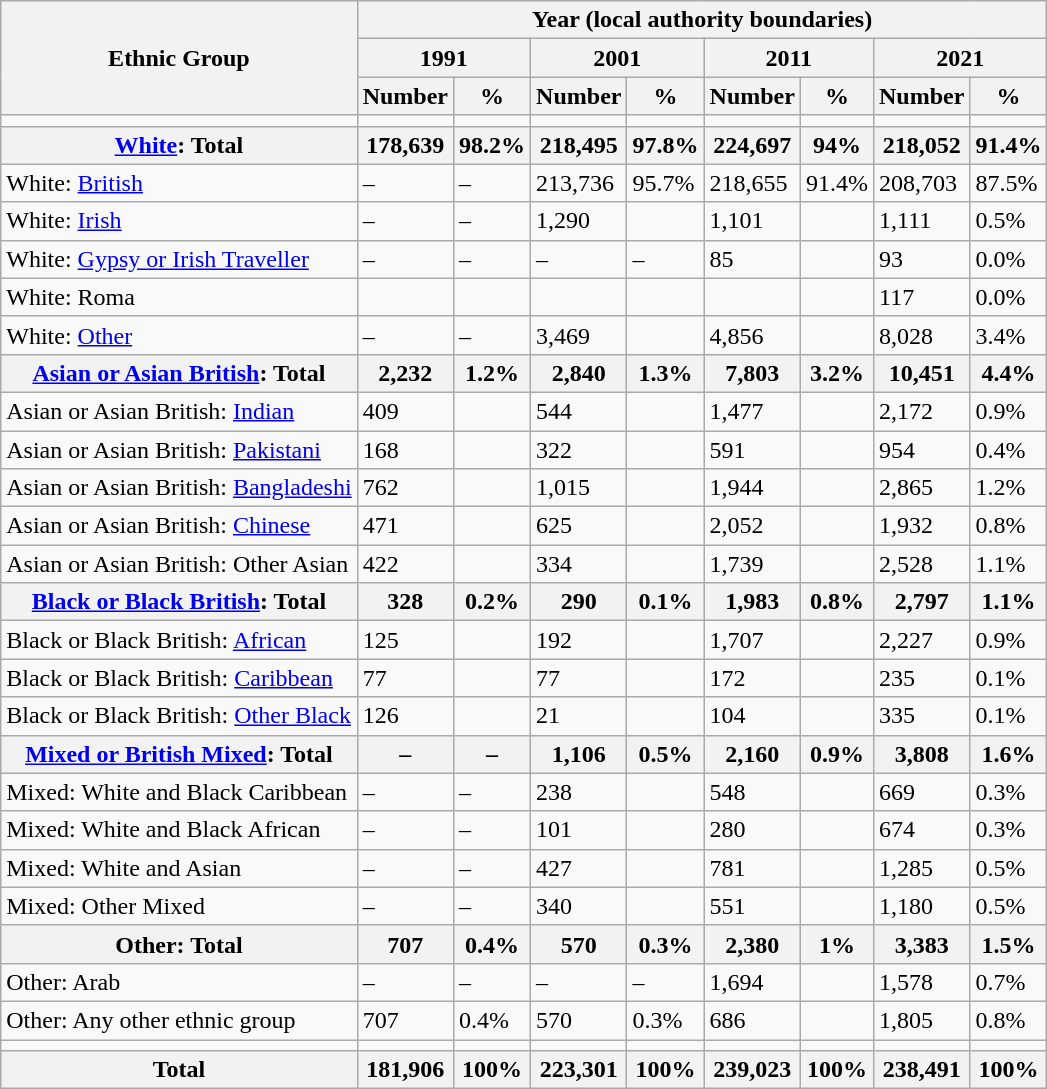<table class="wikitable sortable mw-collapsible mw-collapsed">
<tr>
<th rowspan="3">Ethnic Group</th>
<th colspan="8">Year (local authority boundaries)</th>
</tr>
<tr>
<th colspan="2">1991</th>
<th colspan="2">2001</th>
<th colspan="2">2011</th>
<th colspan="2">2021</th>
</tr>
<tr>
<th>Number</th>
<th>%</th>
<th>Number</th>
<th>%</th>
<th>Number</th>
<th>%</th>
<th>Number</th>
<th>%</th>
</tr>
<tr>
<td></td>
<td></td>
<td></td>
<td></td>
<td></td>
<td></td>
<td></td>
<td></td>
<td></td>
</tr>
<tr>
<th><a href='#'>White</a>: Total</th>
<th>178,639</th>
<th>98.2%</th>
<th>218,495</th>
<th>97.8%</th>
<th>224,697</th>
<th>94%</th>
<th>218,052</th>
<th>91.4%</th>
</tr>
<tr>
<td>White: <a href='#'>British</a></td>
<td>–</td>
<td>–</td>
<td>213,736</td>
<td>95.7%</td>
<td>218,655</td>
<td>91.4%</td>
<td>208,703</td>
<td>87.5%</td>
</tr>
<tr>
<td>White: <a href='#'>Irish</a></td>
<td>–</td>
<td>–</td>
<td>1,290</td>
<td></td>
<td>1,101</td>
<td></td>
<td>1,111</td>
<td>0.5%</td>
</tr>
<tr>
<td>White: <a href='#'>Gypsy or Irish Traveller</a></td>
<td>–</td>
<td>–</td>
<td>–</td>
<td>–</td>
<td>85</td>
<td></td>
<td>93</td>
<td>0.0%</td>
</tr>
<tr>
<td>White: Roma</td>
<td></td>
<td></td>
<td></td>
<td></td>
<td></td>
<td></td>
<td>117</td>
<td>0.0%</td>
</tr>
<tr>
<td>White: <a href='#'>Other</a></td>
<td>–</td>
<td>–</td>
<td>3,469</td>
<td></td>
<td>4,856</td>
<td></td>
<td>8,028</td>
<td>3.4%</td>
</tr>
<tr>
<th><a href='#'>Asian or Asian British</a>: Total</th>
<th>2,232</th>
<th>1.2%</th>
<th>2,840</th>
<th>1.3%</th>
<th>7,803</th>
<th>3.2%</th>
<th>10,451</th>
<th>4.4%</th>
</tr>
<tr>
<td>Asian or Asian British: <a href='#'>Indian</a></td>
<td>409</td>
<td></td>
<td>544</td>
<td></td>
<td>1,477</td>
<td></td>
<td>2,172</td>
<td>0.9%</td>
</tr>
<tr>
<td>Asian or Asian British: <a href='#'>Pakistani</a></td>
<td>168</td>
<td></td>
<td>322</td>
<td></td>
<td>591</td>
<td></td>
<td>954</td>
<td>0.4%</td>
</tr>
<tr>
<td>Asian or Asian British: <a href='#'>Bangladeshi</a></td>
<td>762</td>
<td></td>
<td>1,015</td>
<td></td>
<td>1,944</td>
<td></td>
<td>2,865</td>
<td>1.2%</td>
</tr>
<tr>
<td>Asian or Asian British: <a href='#'>Chinese</a></td>
<td>471</td>
<td></td>
<td>625</td>
<td></td>
<td>2,052</td>
<td></td>
<td>1,932</td>
<td>0.8%</td>
</tr>
<tr>
<td>Asian or Asian British: Other Asian</td>
<td>422</td>
<td></td>
<td>334</td>
<td></td>
<td>1,739</td>
<td></td>
<td>2,528</td>
<td>1.1%</td>
</tr>
<tr>
<th><a href='#'>Black or Black British</a>: Total</th>
<th>328</th>
<th>0.2%</th>
<th>290</th>
<th>0.1%</th>
<th>1,983</th>
<th>0.8%</th>
<th>2,797</th>
<th>1.1%</th>
</tr>
<tr>
<td>Black or Black British: <a href='#'>African</a></td>
<td>125</td>
<td></td>
<td>192</td>
<td></td>
<td>1,707</td>
<td></td>
<td>2,227</td>
<td>0.9%</td>
</tr>
<tr>
<td>Black or Black British: <a href='#'>Caribbean</a></td>
<td>77</td>
<td></td>
<td>77</td>
<td></td>
<td>172</td>
<td></td>
<td>235</td>
<td>0.1%</td>
</tr>
<tr>
<td>Black or Black British: <a href='#'>Other Black</a></td>
<td>126</td>
<td></td>
<td>21</td>
<td></td>
<td>104</td>
<td></td>
<td>335</td>
<td>0.1%</td>
</tr>
<tr>
<th><a href='#'>Mixed or British Mixed</a>: Total</th>
<th>–</th>
<th>–</th>
<th>1,106</th>
<th>0.5%</th>
<th>2,160</th>
<th>0.9%</th>
<th>3,808</th>
<th>1.6%</th>
</tr>
<tr>
<td>Mixed: White and Black Caribbean</td>
<td>–</td>
<td>–</td>
<td>238</td>
<td></td>
<td>548</td>
<td></td>
<td>669</td>
<td>0.3%</td>
</tr>
<tr>
<td>Mixed: White and Black African</td>
<td>–</td>
<td>–</td>
<td>101</td>
<td></td>
<td>280</td>
<td></td>
<td>674</td>
<td>0.3%</td>
</tr>
<tr>
<td>Mixed: White and Asian</td>
<td>–</td>
<td>–</td>
<td>427</td>
<td></td>
<td>781</td>
<td></td>
<td>1,285</td>
<td>0.5%</td>
</tr>
<tr>
<td>Mixed: Other Mixed</td>
<td>–</td>
<td>–</td>
<td>340</td>
<td></td>
<td>551</td>
<td></td>
<td>1,180</td>
<td>0.5%</td>
</tr>
<tr>
<th>Other: Total</th>
<th>707</th>
<th>0.4%</th>
<th>570</th>
<th>0.3%</th>
<th>2,380</th>
<th>1%</th>
<th>3,383</th>
<th>1.5%</th>
</tr>
<tr>
<td>Other: Arab</td>
<td>–</td>
<td>–</td>
<td>–</td>
<td>–</td>
<td>1,694</td>
<td></td>
<td>1,578</td>
<td>0.7%</td>
</tr>
<tr>
<td>Other: Any other ethnic group</td>
<td>707</td>
<td>0.4%</td>
<td>570</td>
<td>0.3%</td>
<td>686</td>
<td></td>
<td>1,805</td>
<td>0.8%</td>
</tr>
<tr>
<td></td>
<td></td>
<td></td>
<td></td>
<td></td>
<td></td>
<td></td>
<td></td>
<td></td>
</tr>
<tr>
<th>Total</th>
<th>181,906</th>
<th>100%</th>
<th>223,301</th>
<th>100%</th>
<th>239,023</th>
<th>100%</th>
<th>238,491</th>
<th>100%</th>
</tr>
</table>
